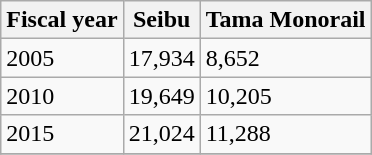<table class="wikitable">
<tr>
<th>Fiscal year</th>
<th>Seibu</th>
<th>Tama Monorail</th>
</tr>
<tr>
<td>2005</td>
<td>17,934</td>
<td>8,652</td>
</tr>
<tr>
<td>2010</td>
<td>19,649</td>
<td>10,205</td>
</tr>
<tr>
<td>2015</td>
<td>21,024</td>
<td>11,288</td>
</tr>
<tr>
</tr>
</table>
